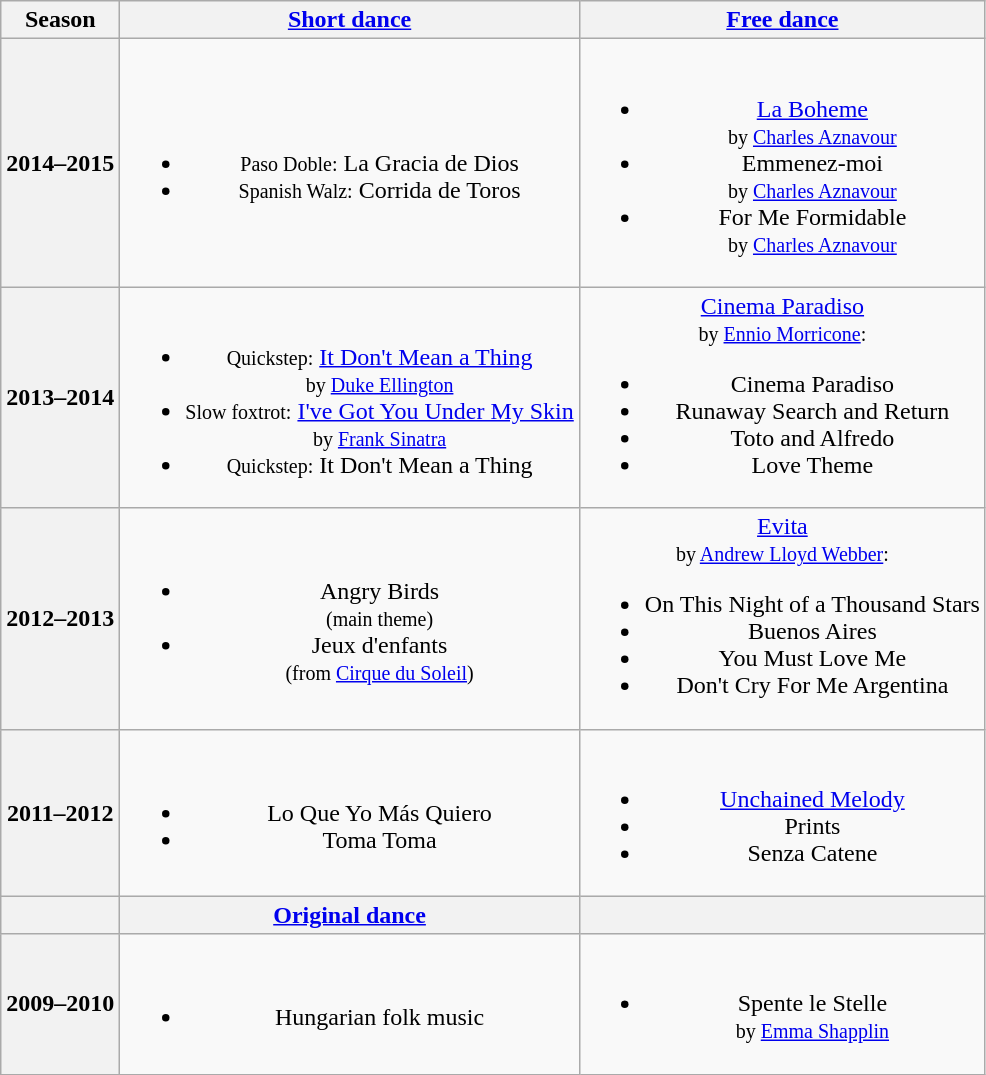<table class=wikitable style=text-align:center>
<tr>
<th>Season</th>
<th><a href='#'>Short dance</a></th>
<th><a href='#'>Free dance</a></th>
</tr>
<tr>
<th>2014–2015 <br> </th>
<td><br><ul><li><small>Paso Doble:</small> La Gracia de Dios</li><li><small>Spanish Walz:</small> Corrida de Toros</li></ul></td>
<td><br><ul><li><a href='#'>La Boheme</a> <br><small> by <a href='#'>Charles Aznavour</a> </small></li><li>Emmenez-moi <br><small> by <a href='#'>Charles Aznavour</a> </small></li><li>For Me Formidable <br><small> by <a href='#'>Charles Aznavour</a> </small></li></ul></td>
</tr>
<tr>
<th>2013–2014 <br> </th>
<td><br><ul><li><small>Quickstep:</small> <a href='#'>It Don't Mean a Thing</a> <br><small> by <a href='#'>Duke Ellington</a> </small></li><li><small>Slow foxtrot:</small> <a href='#'>I've Got You Under My Skin</a> <br><small> by <a href='#'>Frank Sinatra</a> </small></li><li><small>Quickstep:</small> It Don't Mean a Thing</li></ul></td>
<td><a href='#'>Cinema Paradiso</a> <br><small> by <a href='#'>Ennio Morricone</a>: </small><br><ul><li>Cinema Paradiso</li><li>Runaway Search and Return</li><li>Toto and Alfredo</li><li>Love Theme</li></ul></td>
</tr>
<tr>
<th>2012–2013 <br> </th>
<td><br><ul><li>Angry Birds <br><small> (main theme) </small></li><li>Jeux d'enfants <br><small> (from <a href='#'>Cirque du Soleil</a>) </small></li></ul></td>
<td><a href='#'>Evita</a> <br><small> by <a href='#'>Andrew Lloyd Webber</a>: </small><br><ul><li>On This Night of a Thousand Stars</li><li>Buenos Aires</li><li>You Must Love Me</li><li>Don't Cry For Me Argentina</li></ul></td>
</tr>
<tr>
<th>2011–2012 <br> </th>
<td><br><ul><li>Lo Que Yo Más Quiero</li><li>Toma Toma</li></ul></td>
<td><br><ul><li><a href='#'>Unchained Melody</a></li><li>Prints</li><li>Senza Catene</li></ul></td>
</tr>
<tr>
<th></th>
<th><a href='#'>Original dance</a></th>
<th></th>
</tr>
<tr>
<th>2009–2010 <br></th>
<td><br><ul><li>Hungarian folk music</li></ul></td>
<td><br><ul><li>Spente le Stelle <br><small> by <a href='#'>Emma Shapplin</a> </small></li></ul></td>
</tr>
</table>
